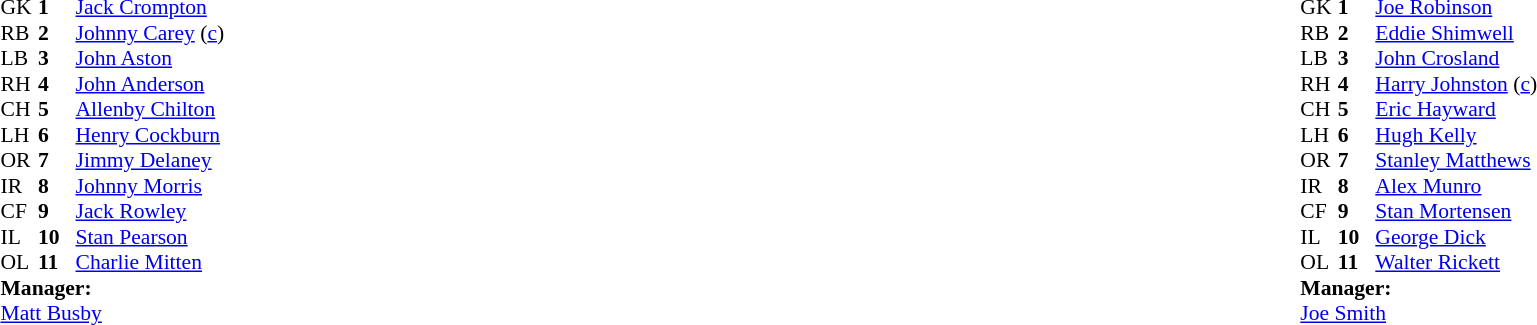<table width="100%">
<tr>
<td valign="top" width="50%"><br><table style="font-size: 90%" cellspacing="0" cellpadding="0">
<tr>
<td colspan="4"></td>
</tr>
<tr>
<th width="25"></th>
<th width="25"></th>
</tr>
<tr>
<td>GK</td>
<td><strong>1</strong></td>
<td> <a href='#'>Jack Crompton</a></td>
</tr>
<tr>
<td>RB</td>
<td><strong>2</strong></td>
<td> <a href='#'>Johnny Carey</a> (<a href='#'>c</a>)</td>
</tr>
<tr>
<td>LB</td>
<td><strong>3</strong></td>
<td> <a href='#'>John Aston</a></td>
</tr>
<tr>
<td>RH</td>
<td><strong>4</strong></td>
<td> <a href='#'>John Anderson</a></td>
</tr>
<tr>
<td>CH</td>
<td><strong>5</strong></td>
<td> <a href='#'>Allenby Chilton</a></td>
</tr>
<tr>
<td>LH</td>
<td><strong>6</strong></td>
<td> <a href='#'>Henry Cockburn</a></td>
</tr>
<tr>
<td>OR</td>
<td><strong>7</strong></td>
<td> <a href='#'>Jimmy Delaney</a></td>
</tr>
<tr>
<td>IR</td>
<td><strong>8</strong></td>
<td> <a href='#'>Johnny Morris</a></td>
</tr>
<tr>
<td>CF</td>
<td><strong>9</strong></td>
<td> <a href='#'>Jack Rowley</a></td>
</tr>
<tr>
<td>IL</td>
<td><strong>10</strong></td>
<td> <a href='#'>Stan Pearson</a></td>
</tr>
<tr>
<td>OL</td>
<td><strong>11</strong></td>
<td> <a href='#'>Charlie Mitten</a></td>
</tr>
<tr>
<td colspan=4><strong>Manager:</strong></td>
</tr>
<tr>
<td colspan="4"> <a href='#'>Matt Busby</a></td>
</tr>
</table>
</td>
<td valign="top"></td>
<td valign="top" width="50%"><br><table style="font-size: 90%" cellspacing="0" cellpadding="0" align=center>
<tr>
<td colspan="4"></td>
</tr>
<tr>
<th width="25"></th>
<th width="25"></th>
</tr>
<tr>
<td>GK</td>
<td><strong>1</strong></td>
<td> <a href='#'>Joe Robinson</a></td>
</tr>
<tr>
<td>RB</td>
<td><strong>2</strong></td>
<td> <a href='#'>Eddie Shimwell</a></td>
</tr>
<tr>
<td>LB</td>
<td><strong>3</strong></td>
<td> <a href='#'>John Crosland</a></td>
</tr>
<tr>
<td>RH</td>
<td><strong>4</strong></td>
<td> <a href='#'>Harry Johnston</a> (<a href='#'>c</a>)</td>
</tr>
<tr>
<td>CH</td>
<td><strong>5</strong></td>
<td> <a href='#'>Eric Hayward</a></td>
</tr>
<tr>
<td>LH</td>
<td><strong>6</strong></td>
<td> <a href='#'>Hugh Kelly</a></td>
</tr>
<tr>
<td>OR</td>
<td><strong>7</strong></td>
<td> <a href='#'>Stanley Matthews</a></td>
</tr>
<tr>
<td>IR</td>
<td><strong>8</strong></td>
<td> <a href='#'>Alex Munro</a></td>
</tr>
<tr>
<td>CF</td>
<td><strong>9</strong></td>
<td> <a href='#'>Stan Mortensen</a></td>
</tr>
<tr>
<td>IL</td>
<td><strong>10</strong></td>
<td> <a href='#'>George Dick</a></td>
</tr>
<tr>
<td>OL</td>
<td><strong>11</strong></td>
<td> <a href='#'>Walter Rickett</a></td>
</tr>
<tr>
<td colspan=4><strong>Manager:</strong></td>
</tr>
<tr>
<td colspan="4"> <a href='#'>Joe Smith</a></td>
</tr>
</table>
</td>
</tr>
</table>
